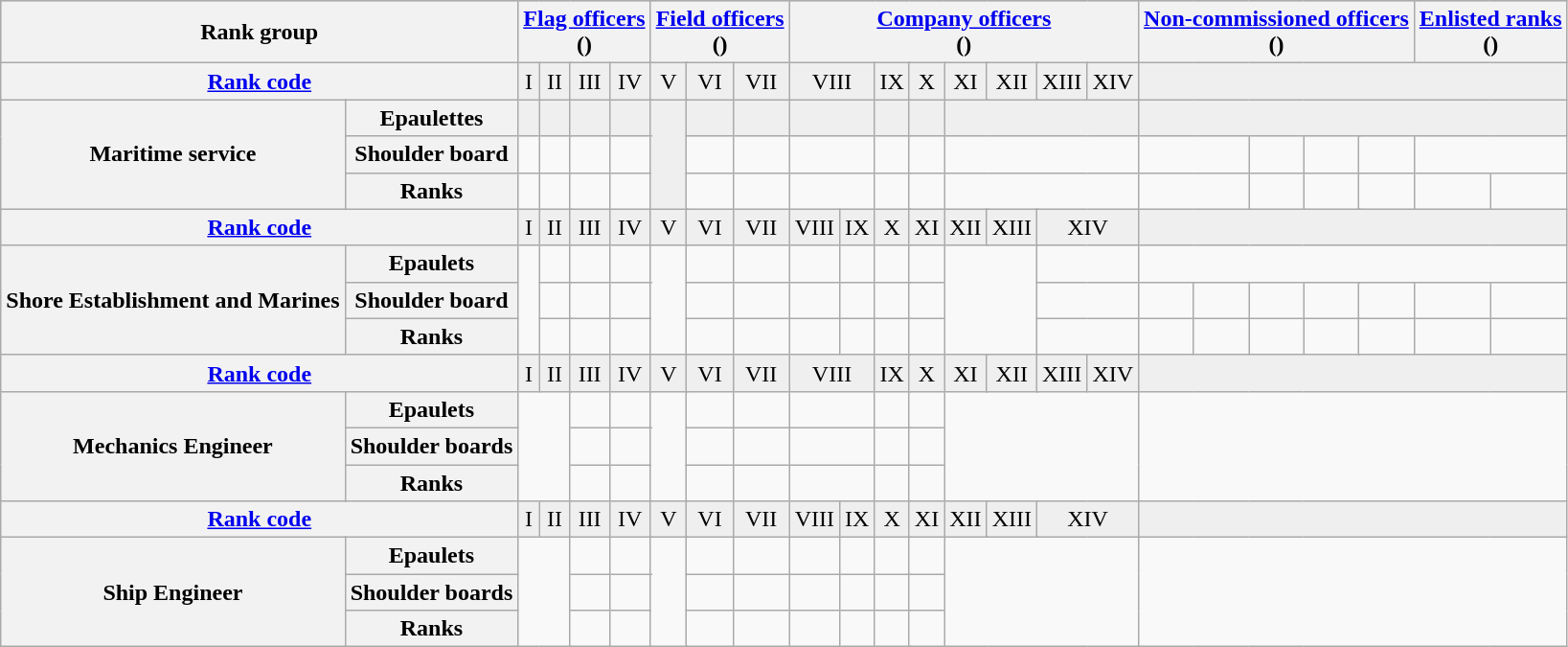<table class="wikitable">
<tr align="center" style="background:#cfcfcf;">
<th colspan=3>Rank group</th>
<th colspan=8><a href='#'>Flag officers</a><br>()</th>
<th colspan=8><a href='#'>Field officers</a><br>()</th>
<th colspan=16><a href='#'>Company officers</a><br>()</th>
<th colspan=8><a href='#'>Non-commissioned officers</a><br>()</th>
<th colspan=4><a href='#'>Enlisted ranks</a><br>()</th>
</tr>
<tr style="background:#efefef;text-align:center;">
<th colspan=3><a href='#'>Rank code</a></th>
<td colspan=2>I</td>
<td colspan=2>II</td>
<td colspan=2>III</td>
<td colspan=2>IV</td>
<td colspan=2>V</td>
<td colspan=2>VI</td>
<td colspan=4>VII</td>
<td colspan=2>VIII</td>
<td colspan=4>IX</td>
<td colspan=2>X</td>
<td colspan=2>XI</td>
<td colspan=2>XII</td>
<td colspan=1>XIII</td>
<td colspan=1>XIV</td>
<td colspan=14></td>
</tr>
<tr style="background:#efefef;text-align:center;">
<th rowspan=3>Maritime service</th>
<th colspan=2>Epaulettes</th>
<td colspan=2></td>
<td colspan=2></td>
<td colspan=2></td>
<td colspan=2></td>
<td rowspan=3 colspan=2></td>
<td colspan=2></td>
<td colspan=4></td>
<td colspan=2></td>
<td colspan=4></td>
<td colspan=2></td>
<td colspan=8></td>
<td colspan=16></td>
</tr>
<tr align="center">
<th colspan=2>Shoulder board</th>
<td colspan=2></td>
<td colspan=2></td>
<td colspan=2></td>
<td colspan=2></td>
<td colspan=2></td>
<td colspan=4></td>
<td colspan=2></td>
<td colspan=4></td>
<td colspan=2></td>
<td colspan=8></td>
<td colspan=2></td>
<td colspan=2></td>
<td colspan=2></td>
<td colspan=2></td>
<td colspan=4></td>
</tr>
<tr align="center">
<th colspan=2>Ranks</th>
<td colspan=2><br></td>
<td colspan=2><br></td>
<td colspan=2><br></td>
<td colspan=2><br></td>
<td colspan=2><br></td>
<td colspan=4><br></td>
<td colspan=2><br></td>
<td colspan=4><br></td>
<td colspan=2><br></td>
<td colspan=8></td>
<td colspan=2><br></td>
<td colspan=2><br></td>
<td colspan=2><br></td>
<td colspan=2><br></td>
<td colspan=2><br></td>
<td colspan=2><br></td>
</tr>
<tr style="background:#efefef;text-align:center;">
<th colspan=3><a href='#'>Rank code</a></th>
<td colspan=2>I</td>
<td colspan=2>II</td>
<td colspan=2>III</td>
<td colspan=2>IV</td>
<td colspan=2>V</td>
<td colspan=2>VI</td>
<td colspan=4>VII</td>
<td colspan=1>VIII</td>
<td colspan=1>IX</td>
<td colspan=2>X</td>
<td colspan=4>XI</td>
<td colspan=2>XII</td>
<td colspan=2>XIII</td>
<td colspan=4>XIV</td>
<td colspan=12></td>
</tr>
<tr align="center">
<th rowspan=3 colspan=2>Shore Establishment and Marines</th>
<th colspan=1>Epaulets</th>
<td rowspan=3 colspan=2></td>
<td colspan=2></td>
<td colspan=2></td>
<td colspan=2></td>
<td rowspan=3 colspan=2></td>
<td colspan=2></td>
<td colspan=4></td>
<td colspan=1></td>
<td colspan=1></td>
<td colspan=2></td>
<td colspan=4></td>
<td rowspan=3 colspan=4></td>
<td colspan=4></td>
<td colspan=12></td>
</tr>
<tr align="center">
<th colspan=1>Shoulder board</th>
<td colspan=2></td>
<td colspan=2></td>
<td colspan=2></td>
<td colspan=2></td>
<td colspan=4></td>
<td colspan=1></td>
<td colspan=1></td>
<td colspan=2></td>
<td colspan=4></td>
<td colspan=4></td>
<td colspan=1></td>
<td colspan=1></td>
<td colspan=2></td>
<td colspan=2></td>
<td colspan=2></td>
<td colspan=2></td>
<td colspan=2></td>
</tr>
<tr align="center">
<th colspan=1>Ranks</th>
<td colspan=2><br></td>
<td colspan=2><br></td>
<td colspan=2><br></td>
<td colspan=2><br></td>
<td colspan=4><br></td>
<td colspan=1><br></td>
<td colspan=1><br></td>
<td colspan=2><br></td>
<td colspan=4><br></td>
<td colspan=4><br></td>
<td colspan=1><br></td>
<td colspan=1><br></td>
<td colspan=2><br></td>
<td colspan=2><br></td>
<td colspan=2><br></td>
<td colspan=2><br></td>
<td colspan=2><br></td>
</tr>
<tr style="background:#efefef;text-align:center;">
<th colspan=3><a href='#'>Rank code</a></th>
<td colspan=2>I</td>
<td colspan=2>II</td>
<td colspan=2>III</td>
<td colspan=2>IV</td>
<td colspan=2>V</td>
<td colspan=2>VI</td>
<td colspan=4>VII</td>
<td colspan=2>VIII</td>
<td colspan=4>IX</td>
<td colspan=2>X</td>
<td colspan=2>XI</td>
<td colspan=2>XII</td>
<td colspan=1>XIII</td>
<td colspan=1>XIV</td>
<td colspan=14></td>
</tr>
<tr align="center">
<th rowspan=3 colspan=1>Mechanics Engineer</th>
<th colspan=2>Epaulets</th>
<td rowspan=3 colspan=4></td>
<td colspan=2></td>
<td colspan=2></td>
<td rowspan=3 colspan=2></td>
<td colspan=2></td>
<td colspan=4></td>
<td colspan=2></td>
<td colspan=4></td>
<td colspan=2></td>
<td rowspan=3 colspan=6></td>
<td rowspan=3 colspan=20></td>
</tr>
<tr align="center">
<th colspan=2>Shoulder boards</th>
<td colspan=2></td>
<td colspan=2></td>
<td colspan=2></td>
<td colspan=4></td>
<td colspan=2></td>
<td colspan=4></td>
<td colspan=2></td>
</tr>
<tr align="center">
<th colspan=2>Ranks</th>
<td colspan=2><br></td>
<td colspan=2><br></td>
<td colspan=2><br></td>
<td colspan=4><br></td>
<td colspan=2><br></td>
<td colspan=4><br></td>
<td colspan=2><br></td>
</tr>
<tr style="background:#efefef;text-align:center;">
<th colspan=3><a href='#'>Rank code</a></th>
<td colspan=2>I</td>
<td colspan=2>II</td>
<td colspan=2>III</td>
<td colspan=2>IV</td>
<td colspan=2>V</td>
<td colspan=2>VI</td>
<td colspan=4>VII</td>
<td colspan=1>VIII</td>
<td colspan=1>IX</td>
<td colspan=4>X</td>
<td colspan=2>XI</td>
<td colspan=2>XII</td>
<td colspan=2>XIII</td>
<td colspan=4>XIV</td>
<td colspan=12></td>
</tr>
<tr align="center">
<th rowspan=3 colspan=1>Ship Engineer</th>
<th colspan=2>Epaulets</th>
<td rowspan=3 colspan=4></td>
<td colspan=2></td>
<td colspan=2></td>
<td rowspan=3 colspan=2></td>
<td colspan=2></td>
<td colspan=4></td>
<td colspan=1></td>
<td colspan=1></td>
<td colspan=4></td>
<td colspan=2></td>
<td rowspan=3 colspan=6></td>
<td rowspan=3 colspan=20></td>
</tr>
<tr align="center">
<th colspan=2>Shoulder boards</th>
<td colspan=2></td>
<td colspan=2></td>
<td colspan=2></td>
<td colspan=4></td>
<td colspan=1></td>
<td colspan=1></td>
<td colspan=4></td>
<td colspan=2></td>
</tr>
<tr align="center">
<th colspan=2>Ranks</th>
<td colspan=2><br></td>
<td colspan=2><br></td>
<td colspan=2><br></td>
<td colspan=4><br></td>
<td colspan=1><br></td>
<td colspan=1><br></td>
<td colspan=4><br></td>
<td colspan=2><br></td>
</tr>
</table>
